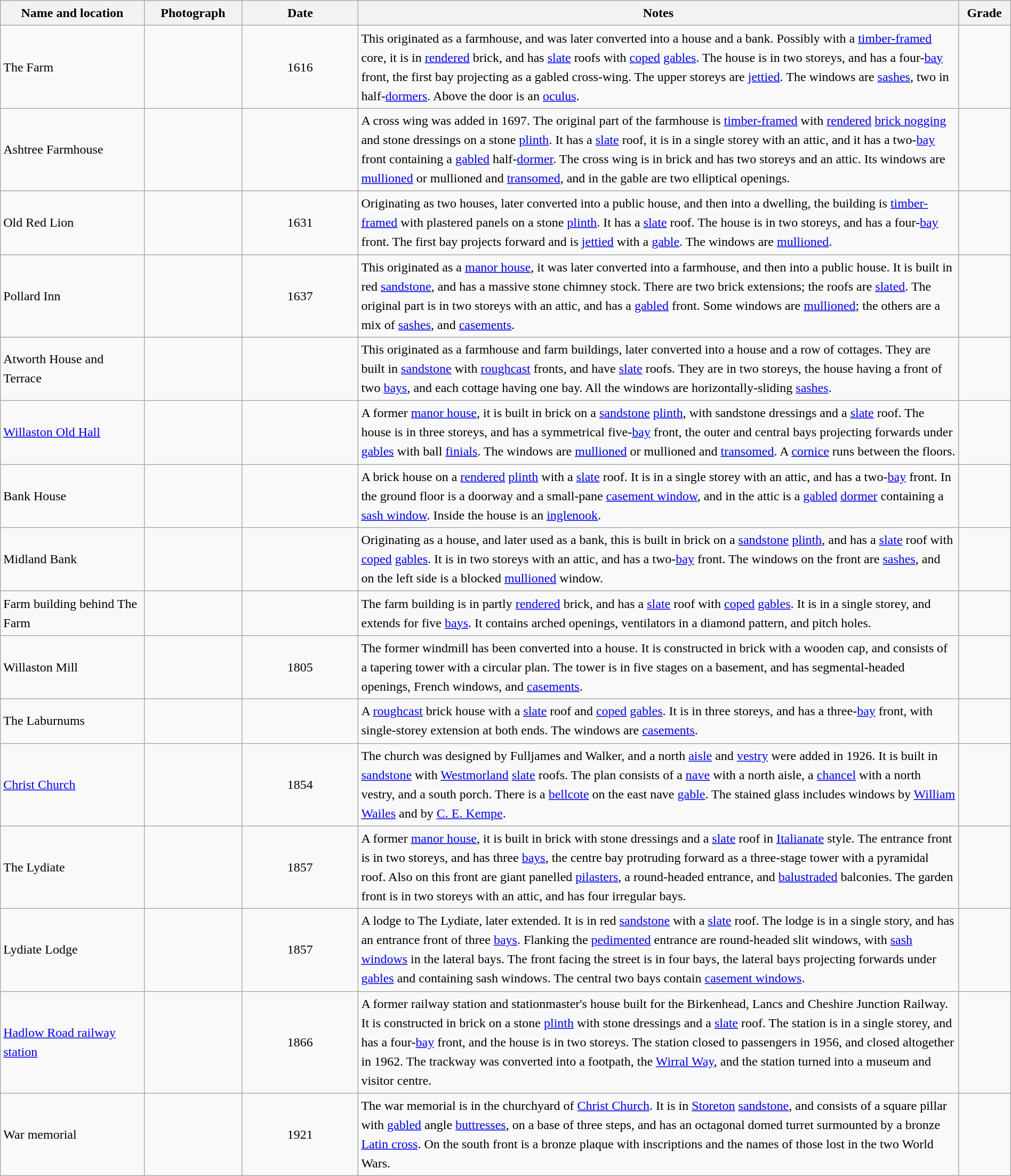<table class="wikitable sortable plainrowheaders" style="width:100%;border:0px;text-align:left;line-height:150%;">
<tr>
<th scope="col"  style="width:150px">Name and location</th>
<th scope="col"  style="width:100px" class="unsortable">Photograph</th>
<th scope="col"  style="width:120px">Date</th>
<th scope="col"  style="width:650px" class="unsortable">Notes</th>
<th scope="col"  style="width:50px">Grade</th>
</tr>
<tr>
<td>The Farm<br><small></small></td>
<td></td>
<td align="center">1616</td>
<td>This originated as a farmhouse, and was later converted into a house and a bank.  Possibly with a <a href='#'>timber-framed</a> core, it is in <a href='#'>rendered</a> brick, and has <a href='#'>slate</a> roofs with <a href='#'>coped</a> <a href='#'>gables</a>.  The house is in two storeys, and has a four-<a href='#'>bay</a> front, the first bay projecting as a gabled cross-wing.  The upper storeys are <a href='#'>jettied</a>.  The windows are <a href='#'>sashes</a>, two in half-<a href='#'>dormers</a>.  Above the door is an <a href='#'>oculus</a>.</td>
<td align="center" ></td>
</tr>
<tr>
<td>Ashtree Farmhouse<br><small></small></td>
<td></td>
<td align="center"></td>
<td>A cross wing was added in 1697.  The original part of the farmhouse is <a href='#'>timber-framed</a> with <a href='#'>rendered</a> <a href='#'>brick nogging</a> and stone dressings on a stone <a href='#'>plinth</a>.  It has a <a href='#'>slate</a> roof, it is in a single storey with an attic, and it has a two-<a href='#'>bay</a> front containing a <a href='#'>gabled</a> half-<a href='#'>dormer</a>.  The cross wing is in brick and has two storeys and an attic.  Its windows are <a href='#'>mullioned</a> or mullioned and <a href='#'>transomed</a>, and in the gable are two elliptical openings.</td>
<td align="center" ></td>
</tr>
<tr>
<td>Old Red Lion<br><small></small></td>
<td></td>
<td align="center">1631</td>
<td>Originating as two houses, later converted into a public house, and then into a dwelling, the building is <a href='#'>timber-framed</a> with plastered panels on a stone <a href='#'>plinth</a>.  It has a <a href='#'>slate</a> roof.  The house is in two storeys, and has a four-<a href='#'>bay</a> front.  The first bay projects forward and is <a href='#'>jettied</a> with a <a href='#'>gable</a>.  The windows are <a href='#'>mullioned</a>.</td>
<td align="center" ></td>
</tr>
<tr>
<td>Pollard Inn<br><small></small></td>
<td></td>
<td align="center">1637</td>
<td>This originated as a <a href='#'>manor house</a>, it was later converted into a farmhouse, and then into a public house.  It is built in red <a href='#'>sandstone</a>, and has a massive stone chimney stock.  There are two brick extensions; the roofs are <a href='#'>slated</a>.  The original part is in two storeys with an attic, and has a <a href='#'>gabled</a> front.  Some windows are <a href='#'>mullioned</a>; the others are a mix of <a href='#'>sashes</a>, and <a href='#'>casements</a>.</td>
<td align="center" ></td>
</tr>
<tr>
<td>Atworth House and Terrace<br><small></small></td>
<td><br></td>
<td align="center"></td>
<td>This originated as a farmhouse and farm buildings, later converted into a house and a row of cottages.  They are built in <a href='#'>sandstone</a> with <a href='#'>roughcast</a> fronts, and have <a href='#'>slate</a> roofs.  They are in two storeys, the house having a front of two <a href='#'>bays</a>, and each cottage having one bay.  All the windows are horizontally-sliding <a href='#'>sashes</a>.</td>
<td align="center" ></td>
</tr>
<tr>
<td><a href='#'>Willaston Old Hall</a><br><small></small></td>
<td></td>
<td align="center"></td>
<td>A former <a href='#'>manor house</a>, it is built in brick on a <a href='#'>sandstone</a> <a href='#'>plinth</a>, with sandstone dressings and a <a href='#'>slate</a> roof. The house is in three storeys, and has a symmetrical five-<a href='#'>bay</a> front, the outer and central bays projecting forwards under <a href='#'>gables</a> with ball <a href='#'>finials</a>.  The windows are <a href='#'>mullioned</a> or mullioned and <a href='#'>transomed</a>.  A <a href='#'>cornice</a> runs between the floors.</td>
<td align="center" ></td>
</tr>
<tr>
<td>Bank House<br><small></small></td>
<td></td>
<td align="center"></td>
<td>A brick house on a <a href='#'>rendered</a> <a href='#'>plinth</a> with a <a href='#'>slate</a> roof.  It is in a single storey with an attic, and has a two-<a href='#'>bay</a> front.  In the ground floor is a doorway and a small-pane <a href='#'>casement window</a>, and in the attic is a <a href='#'>gabled</a> <a href='#'>dormer</a> containing a <a href='#'>sash window</a>.  Inside the house is an <a href='#'>inglenook</a>.</td>
<td align="center" ></td>
</tr>
<tr>
<td>Midland Bank<br><small></small></td>
<td></td>
<td align="center"></td>
<td>Originating as a house, and later used as a bank, this is built in brick on a <a href='#'>sandstone</a> <a href='#'>plinth</a>, and has a <a href='#'>slate</a> roof with <a href='#'>coped</a> <a href='#'>gables</a>.  It is in two storeys with an attic, and has a two-<a href='#'>bay</a> front.  The windows on the front are <a href='#'>sashes</a>, and on the left side is a blocked <a href='#'>mullioned</a> window.</td>
<td align="center" ></td>
</tr>
<tr>
<td>Farm building behind The Farm<br><small></small></td>
<td></td>
<td align="center"></td>
<td>The farm building is in partly <a href='#'>rendered</a> brick, and has a <a href='#'>slate</a> roof with <a href='#'>coped</a> <a href='#'>gables</a>.  It is in a single storey, and extends for five <a href='#'>bays</a>.  It contains arched openings, ventilators in a diamond pattern, and pitch holes.</td>
<td align="center" ></td>
</tr>
<tr>
<td>Willaston Mill<br><small></small></td>
<td></td>
<td align="center">1805</td>
<td>The former windmill has been converted into a house.  It is constructed in brick with a wooden cap, and consists of a tapering tower with a circular plan.  The tower is in five stages on a basement, and has segmental-headed openings, French windows, and <a href='#'>casements</a>.</td>
<td align="center" ></td>
</tr>
<tr>
<td>The Laburnums<br><small></small></td>
<td></td>
<td align="center"></td>
<td>A <a href='#'>roughcast</a> brick house with a <a href='#'>slate</a> roof and <a href='#'>coped</a> <a href='#'>gables</a>.  It is in three storeys, and has a three-<a href='#'>bay</a> front, with single-storey extension at both ends.  The windows are <a href='#'>casements</a>.</td>
<td align="center" ></td>
</tr>
<tr>
<td><a href='#'>Christ Church</a><br><small></small></td>
<td></td>
<td align="center">1854</td>
<td>The church was designed by Fulljames and Walker, and a north <a href='#'>aisle</a> and <a href='#'>vestry</a> were added in 1926.  It is built in <a href='#'>sandstone</a> with <a href='#'>Westmorland</a> <a href='#'>slate</a> roofs.  The plan consists of a <a href='#'>nave</a> with a north aisle, a <a href='#'>chancel</a> with a north vestry, and a south porch.  There is a <a href='#'>bellcote</a> on the east nave <a href='#'>gable</a>.  The stained glass includes windows by <a href='#'>William Wailes</a> and by <a href='#'>C. E. Kempe</a>.</td>
<td align="center" ></td>
</tr>
<tr>
<td>The Lydiate<br><small></small></td>
<td></td>
<td align="center">1857</td>
<td>A former <a href='#'>manor house</a>, it is built in brick with stone dressings and a <a href='#'>slate</a> roof in <a href='#'>Italianate</a> style.  The entrance front is in two storeys, and has three <a href='#'>bays</a>, the centre bay protruding forward as a three-stage tower with a pyramidal roof.  Also on this front are giant panelled <a href='#'>pilasters</a>, a round-headed entrance, and <a href='#'>balustraded</a> balconies.  The garden front is in two storeys with an attic, and has four irregular bays.</td>
<td align="center" ></td>
</tr>
<tr>
<td>Lydiate Lodge<br><small></small></td>
<td></td>
<td align="center">1857</td>
<td>A lodge to The Lydiate, later extended.  It is in red <a href='#'>sandstone</a> with a <a href='#'>slate</a> roof.  The lodge is in a single story, and has an entrance front of three <a href='#'>bays</a>.  Flanking the <a href='#'>pedimented</a> entrance are round-headed slit windows, with <a href='#'>sash windows</a> in the lateral bays.  The front facing the street is in four bays, the lateral bays projecting forwards under <a href='#'>gables</a> and containing sash windows.  The central two bays contain <a href='#'>casement windows</a>.</td>
<td align="center" ></td>
</tr>
<tr>
<td><a href='#'>Hadlow Road railway station</a><br><small></small></td>
<td></td>
<td align="center">1866</td>
<td>A former railway station and stationmaster's house built for the Birkenhead, Lancs and Cheshire Junction Railway.  It is constructed in brick on a stone <a href='#'>plinth</a> with stone dressings and a <a href='#'>slate</a> roof.  The station is in a single storey, and has a four-<a href='#'>bay</a> front, and the house is in two storeys.  The station closed to passengers in 1956, and closed altogether in 1962.  The trackway was converted into a footpath, the <a href='#'>Wirral Way</a>, and the station turned into a museum and visitor centre.</td>
<td align="center" ></td>
</tr>
<tr>
<td>War memorial<br><small></small></td>
<td></td>
<td align="center">1921</td>
<td>The war memorial is in the churchyard of <a href='#'>Christ Church</a>.  It is in <a href='#'>Storeton</a> <a href='#'>sandstone</a>, and consists of a square pillar with <a href='#'>gabled</a> angle <a href='#'>buttresses</a>, on a base of three steps, and has an octagonal domed turret surmounted by a bronze <a href='#'>Latin cross</a>.  On the south front is a bronze plaque with inscriptions and the names of those lost in the two World Wars.</td>
<td align="center" ></td>
</tr>
<tr>
</tr>
</table>
